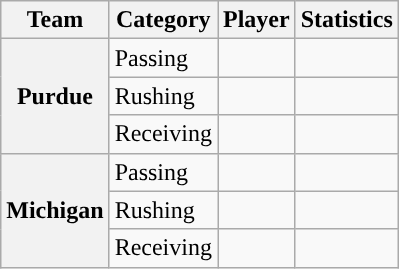<table class="wikitable" style="float:right">
<tr>
<th>Team</th>
<th>Category</th>
<th>Player</th>
<th>Statistics</th>
</tr>
<tr>
<th rowspan=3>Purdue</th>
<td>Passing</td>
<td></td>
<td></td>
</tr>
<tr>
<td>Rushing</td>
<td></td>
<td></td>
</tr>
<tr>
<td>Receiving</td>
<td></td>
<td></td>
</tr>
<tr>
<th rowspan=3>Michigan</th>
<td>Passing</td>
<td></td>
<td></td>
</tr>
<tr>
<td>Rushing</td>
<td></td>
<td></td>
</tr>
<tr>
<td>Receiving</td>
<td></td>
<td></td>
</tr>
</table>
